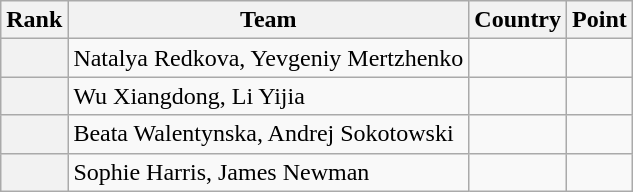<table class="wikitable sortable">
<tr>
<th>Rank</th>
<th>Team</th>
<th>Country</th>
<th>Point</th>
</tr>
<tr>
<th></th>
<td>Natalya Redkova, Yevgeniy Mertzhenko</td>
<td></td>
<td></td>
</tr>
<tr>
<th></th>
<td>Wu Xiangdong, Li Yijia</td>
<td></td>
<td></td>
</tr>
<tr>
<th></th>
<td>Beata Walentynska, Andrej Sokotowski</td>
<td></td>
<td></td>
</tr>
<tr>
<th></th>
<td>Sophie Harris, James Newman</td>
<td></td>
<td></td>
</tr>
</table>
